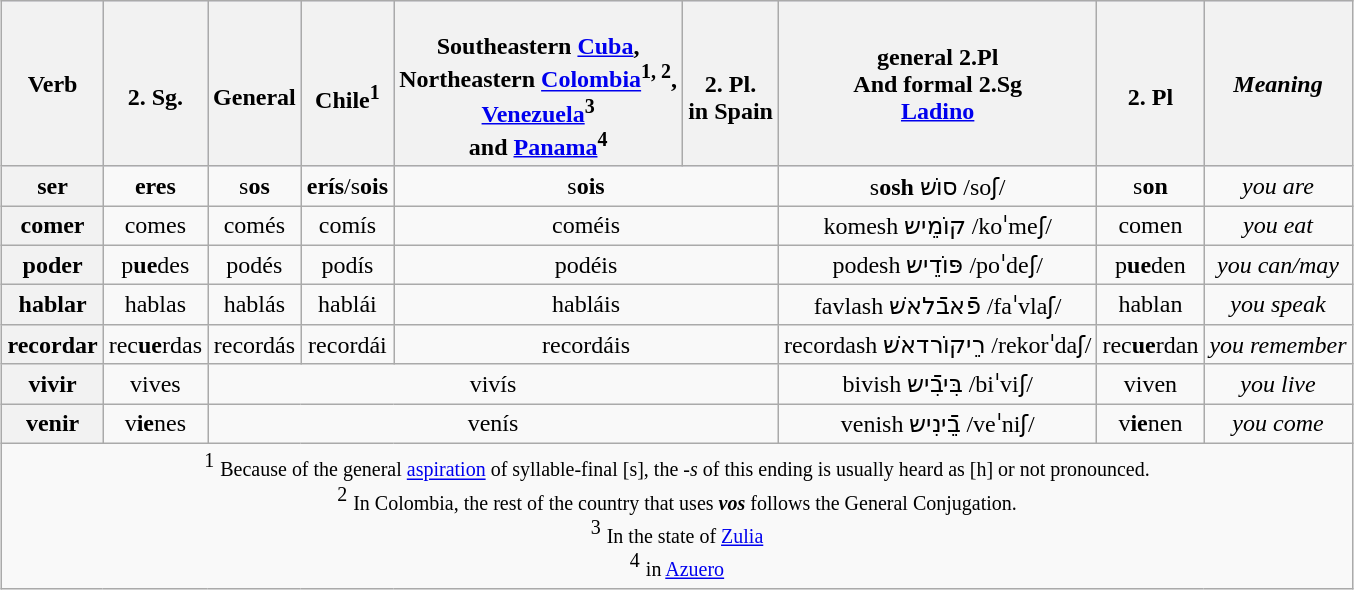<table class="wikitable" style="margin:auto;text-align:center">
<tr style="background:#e0e0ff;">
<th>Verb</th>
<th><strong></strong><br>2. Sg.</th>
<th><strong></strong><br>General</th>
<th><strong></strong><br>Chile<sup>1</sup></th>
<th><strong></strong><br>Southeastern <a href='#'>Cuba</a>, <br>Northeastern <a href='#'>Colombia</a><sup>1, 2</sup>, <br><a href='#'>Venezuela</a><sup>3</sup><br> and <a href='#'>Panama</a><sup>4</sup></th>
<th><strong></strong><br>2. Pl.<br>in Spain</th>
<th><strong></strong> general 2.Pl<br> And <strong></strong> formal 2.Sg<br><a href='#'>Ladino</a></th>
<th><strong></strong><br>2. Pl</th>
<th><em>Meaning</em></th>
</tr>
<tr>
<th>ser</th>
<td><strong>eres</strong></td>
<td>s<strong>os</strong></td>
<td><strong>erís</strong>/s<strong>ois</strong></td>
<td colspan=2>s<strong>ois</strong></td>
<td>s<strong>osh</strong> סוֹש /soʃ/</td>
<td>s<strong>on</strong></td>
<td><em>you are</em></td>
</tr>
<tr>
<th>comer</th>
<td>comes</td>
<td>comés</td>
<td>comís</td>
<td colspan=2>coméis</td>
<td>komesh קוֹמֵיש /koˈmeʃ/</td>
<td>comen</td>
<td><em>you eat</em></td>
</tr>
<tr>
<th>poder</th>
<td>p<strong>ue</strong>des</td>
<td>podés</td>
<td>podís</td>
<td colspan=2>podéis</td>
<td>podesh פּוֹדֵיש /poˈdeʃ/</td>
<td>p<strong>ue</strong>den</td>
<td><em>you can/may</em></td>
</tr>
<tr>
<th>hablar</th>
<td>hablas</td>
<td>hablás</td>
<td>hablái</td>
<td colspan="2">habláis</td>
<td>favlash פֿאבֿלאשׁ /faˈvlaʃ/</td>
<td>hablan</td>
<td><em>you speak</em></td>
</tr>
<tr>
<th>recordar</th>
<td>rec<strong>ue</strong>rdas</td>
<td>recordás</td>
<td>recordái</td>
<td colspan="2">recordáis</td>
<td>recordash רֵיקוֹרדאשׁ /rekorˈdaʃ/</td>
<td>rec<strong>ue</strong>rdan</td>
<td><em>you remember</em></td>
</tr>
<tr>
<th>vivir</th>
<td>vives</td>
<td colspan=4>vivís</td>
<td>bivish בִּיבִֿיש /biˈviʃ/</td>
<td>viven</td>
<td><em>you live</em></td>
</tr>
<tr>
<th>venir</th>
<td>v<strong>ie</strong>nes</td>
<td colspan=4>venís</td>
<td>venish בֵֿינִיש /veˈniʃ/</td>
<td>v<strong>ie</strong>nen</td>
<td><em>you come</em></td>
</tr>
<tr>
<td colspan=10><sup>1</sup> <small>Because of the general <a href='#'>aspiration</a> of syllable-final [s], the <em>-s</em> of this ending is usually heard as [h] or not pronounced.</small><br> <sup>2</sup> <small>In Colombia, the rest of the country that uses <strong><em>vos</em></strong> follows the General Conjugation.</small><br> <sup>3</sup> <small>In the state of <a href='#'>Zulia</a></small><br> <sup>4</sup> <small>in <a href='#'>Azuero</a></small></td>
</tr>
</table>
